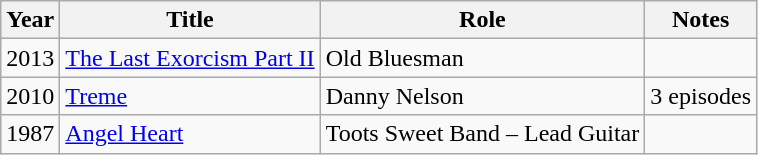<table class="wikitable">
<tr>
<th>Year</th>
<th>Title</th>
<th>Role</th>
<th>Notes</th>
</tr>
<tr>
<td>2013</td>
<td><a href='#'>The Last Exorcism Part II</a></td>
<td>Old Bluesman</td>
<td></td>
</tr>
<tr>
<td>2010</td>
<td><a href='#'>Treme</a></td>
<td>Danny Nelson</td>
<td>3 episodes</td>
</tr>
<tr>
<td>1987</td>
<td><a href='#'>Angel Heart</a></td>
<td>Toots Sweet Band – Lead Guitar</td>
<td></td>
</tr>
</table>
